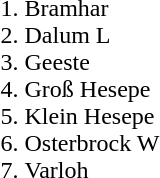<table>
<tr>
<td valign="top"><br></td>
<td valign="top"><br><ol><li>Bramhar</li><li>Dalum L</li><li>Geeste</li><li>Groß Hesepe</li><li>Klein Hesepe</li><li>Osterbrock W</li><li>Varloh</li></ol></td>
</tr>
</table>
